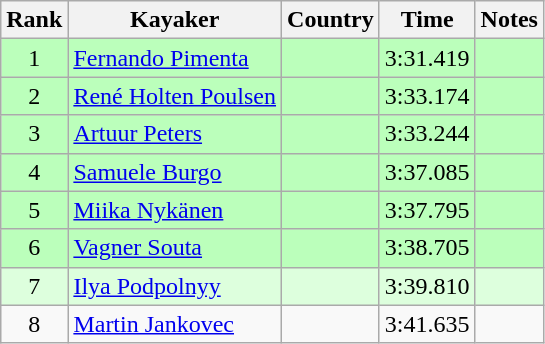<table class="wikitable" style="text-align:center">
<tr>
<th>Rank</th>
<th>Kayaker</th>
<th>Country</th>
<th>Time</th>
<th>Notes</th>
</tr>
<tr bgcolor=bbffbb>
<td>1</td>
<td align="left"><a href='#'>Fernando Pimenta</a></td>
<td align="left"></td>
<td>3:31.419</td>
<td></td>
</tr>
<tr bgcolor=bbffbb>
<td>2</td>
<td align="left"><a href='#'>René Holten Poulsen</a></td>
<td align="left"></td>
<td>3:33.174</td>
<td></td>
</tr>
<tr bgcolor=bbffbb>
<td>3</td>
<td align="left"><a href='#'>Artuur Peters</a></td>
<td align="left"></td>
<td>3:33.244</td>
<td></td>
</tr>
<tr bgcolor=bbffbb>
<td>4</td>
<td align="left"><a href='#'>Samuele Burgo</a></td>
<td align="left"></td>
<td>3:37.085</td>
<td></td>
</tr>
<tr bgcolor=bbffbb>
<td>5</td>
<td align="left"><a href='#'>Miika Nykänen</a></td>
<td align="left"></td>
<td>3:37.795</td>
<td></td>
</tr>
<tr bgcolor=bbffbb>
<td>6</td>
<td align="left"><a href='#'>Vagner Souta</a></td>
<td align="left"></td>
<td>3:38.705</td>
<td></td>
</tr>
<tr bgcolor=ddffdd>
<td>7</td>
<td align="left"><a href='#'>Ilya Podpolnyy</a></td>
<td align="left"></td>
<td>3:39.810</td>
<td></td>
</tr>
<tr>
<td>8</td>
<td align="left"><a href='#'>Martin Jankovec</a></td>
<td align="left"></td>
<td>3:41.635</td>
<td></td>
</tr>
</table>
